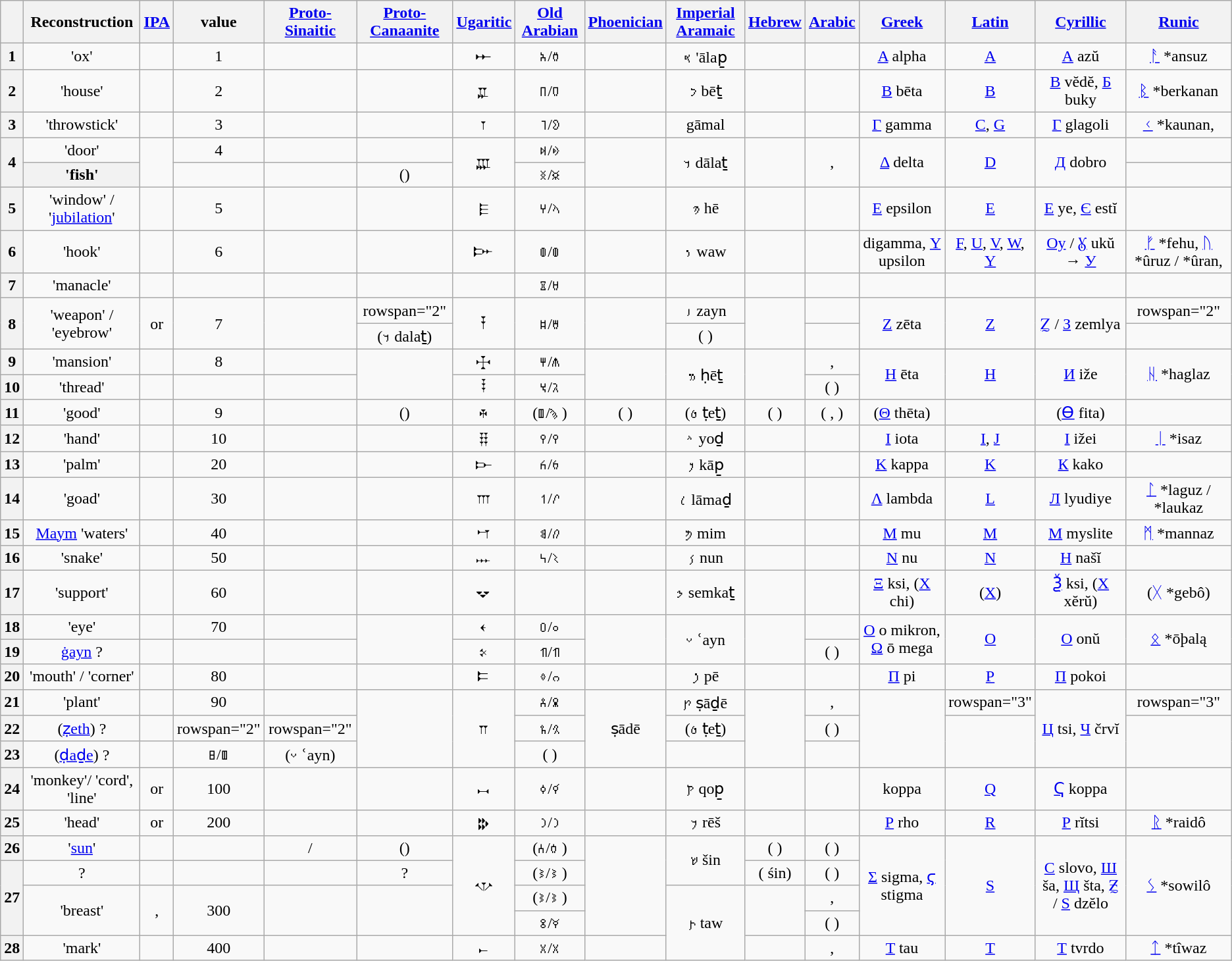<table class="wikitable" style="border-collapse:collapse; text-align:center">
<tr>
<th scope="col"></th>
<th scope="col">Reconstruction</th>
<th scope="col"><a href='#'>IPA</a></th>
<th scope="col">value</th>
<th scope="col"><a href='#'>Proto-Sinaitic</a></th>
<th scope="col"><a href='#'>Proto-Canaanite</a></th>
<th scope="col"><a href='#'>Ugaritic</a></th>
<th scope="col"><a href='#'>Old Arabian</a></th>
<th scope="col"><a href='#'>Phoenician</a></th>
<th scope="col"><a href='#'>Imperial Aramaic</a></th>
<th scope="col"><a href='#'>Hebrew</a></th>
<th scope="col"><a href='#'>Arabic</a></th>
<th scope="col"><a href='#'>Greek</a></th>
<th scope="col"><a href='#'>Latin</a></th>
<th scope="col"><a href='#'>Cyrillic</a></th>
<th scope="col"><a href='#'>Runic</a></th>
</tr>
<tr>
<th scope="row">1</th>
<td> 'ox'</td>
<td></td>
<td>1</td>
<td></td>
<td></td>
<td>𐎀</td>
<td>𐪑/𐩱 </td>
<td> </td>
<td>𐡀 'ālap̱</td>
<td> </td>
<td> </td>
<td><a href='#'>Α</a> alpha</td>
<td><a href='#'>A</a></td>
<td><a href='#'>А</a> azŭ</td>
<td><a href='#'>ᚨ</a> *ansuz</td>
</tr>
<tr>
<th scope="row">2</th>
<td> 'house'</td>
<td></td>
<td>2</td>
<td></td>
<td></td>
<td>𐎁</td>
<td>𐪈/𐩨 </td>
<td> </td>
<td>𐡁 bēṯ</td>
<td> </td>
<td> </td>
<td><a href='#'>Β</a> bēta</td>
<td><a href='#'>B</a></td>
<td><a href='#'>В</a> vĕdĕ, <a href='#'>Б</a> buky</td>
<td><a href='#'>ᛒ</a> *berkanan</td>
</tr>
<tr>
<th scope="row">3</th>
<td> 'throwstick'</td>
<td></td>
<td>3</td>
<td></td>
<td></td>
<td>𐎂</td>
<td>𐪔/𐩴 </td>
<td> </td>
<td> gāmal</td>
<td> </td>
<td> </td>
<td><a href='#'>Γ</a> gamma</td>
<td><a href='#'>C</a>, <a href='#'>G</a></td>
<td><a href='#'>Г</a> glagoli</td>
<td><a href='#'>ᚲ</a> *kaunan, </td>
</tr>
<tr>
<th scope="row" rowspan="2">4</th>
<td> 'door'</td>
<td rowspan="2"></td>
<td>4</td>
<td></td>
<td></td>
<td rowspan="2">𐎄</td>
<td>𐪕/𐩵 </td>
<td rowspan="2"> </td>
<td rowspan="2">𐡃 dālaṯ</td>
<td rowspan="2"> </td>
<td rowspan="2"> ,  </td>
<td rowspan="2"><a href='#'>Δ</a> delta</td>
<td rowspan="2"><a href='#'>D</a></td>
<td rowspan="2"><a href='#'>Д</a> dobro</td>
<td></td>
</tr>
<tr>
<th scope="row"> 'fish'</th>
<td></td>
<td></td>
<td>()</td>
<td>‎𐪏/𐩯 </td>
<td></td>
</tr>
<tr>
<th scope="row">5</th>
<td> 'window' /  '<a href='#'>jubilation</a>'</td>
<td></td>
<td>5</td>
<td></td>
<td></td>
<td>𐎅</td>
<td>𐪀/𐩠 </td>
<td> </td>
<td>𐡄 hē</td>
<td> </td>
<td> </td>
<td><a href='#'>Ε</a> epsilon</td>
<td><a href='#'>E</a></td>
<td><a href='#'>Е</a> ye, <a href='#'>Є</a> estĭ</td>
<td></td>
</tr>
<tr>
<th scope="row">6</th>
<td> 'hook'</td>
<td></td>
<td>6</td>
<td></td>
<td></td>
<td>𐎆</td>
<td>𐪅/𐩥 </td>
<td> </td>
<td>𐡅 waw</td>
<td> </td>
<td> </td>
<td> digamma, <a href='#'>Υ</a> upsilon</td>
<td><a href='#'>F</a>, <a href='#'>U</a>, <a href='#'>V</a>, <a href='#'>W</a>, <a href='#'>Y</a></td>
<td><a href='#'>Оу</a> / <a href='#'>Ꙋ</a> ukŭ → <a href='#'>У</a></td>
<td><a href='#'>ᚠ</a> *fehu, <a href='#'>ᚢ</a> *ûruz / *ûran, </td>
</tr>
<tr>
<th scope="row">7</th>
<td> 'manacle'</td>
<td></td>
<td></td>
<td></td>
<td></td>
<td></td>
<td>𐪘/𐩸 </td>
<td></td>
<td></td>
<td></td>
<td></td>
<td></td>
<td></td>
<td></td>
<td></td>
</tr>
<tr>
<th scope="row" rowspan="2">8</th>
<td rowspan="2"> 'weapon' /  'eyebrow'</td>
<td rowspan="2"> or </td>
<td rowspan="2">7</td>
<td rowspan="2"></td>
<td>rowspan="2" </td>
<td rowspan="2">𐎇</td>
<td rowspan="2">𐪙/𐩹 </td>
<td rowspan="2"> </td>
<td>𐡆 zayn</td>
<td rowspan="2"> </td>
<td> </td>
<td rowspan="2"><a href='#'>Ζ</a> zēta</td>
<td rowspan="2"><a href='#'>Z</a></td>
<td rowspan="2"><a href='#'>Ꙁ</a> / <a href='#'>З</a> zemlya</td>
<td>rowspan="2" </td>
</tr>
<tr>
<td>(𐡃 dalaṯ)</td>
<td>( )</td>
</tr>
<tr>
<th scope="row">9</th>
<td> 'mansion'</td>
<td></td>
<td>8</td>
<td></td>
<td rowspan="2"></td>
<td>𐎈</td>
<td>𐪂/𐩢 </td>
<td rowspan="2"> </td>
<td rowspan="2">𐡇 ḥēṯ</td>
<td rowspan="2"> </td>
<td> ,  </td>
<td rowspan="2"><a href='#'>Η</a> ēta</td>
<td rowspan="2"><a href='#'>H</a></td>
<td rowspan="2"><a href='#'>И</a> iže</td>
<td rowspan="2"><a href='#'>ᚺ</a> *haglaz</td>
</tr>
<tr>
<th scope="row">10</th>
<td> 'thread'</td>
<td></td>
<td></td>
<td></td>
<td>𐎃</td>
<td>𐪍/𐩭 </td>
<td>( )</td>
</tr>
<tr>
<th scope="row">11</th>
<td> 'good'</td>
<td></td>
<td>9</td>
<td></td>
<td>()</td>
<td>𐎉</td>
<td>(𐪗/𐩷 )</td>
<td>( )</td>
<td>(𐡈 ṭeṯ)</td>
<td>( )</td>
<td>( ,  )</td>
<td>(<a href='#'>Θ</a> thēta)</td>
<td></td>
<td>(<a href='#'>Ѳ</a> fita)</td>
<td></td>
</tr>
<tr>
<th scope="row">12</th>
<td> 'hand'</td>
<td></td>
<td>10</td>
<td> </td>
<td></td>
<td>𐎊</td>
<td>𐪚/𐩺 </td>
<td> </td>
<td>𐡉 yoḏ</td>
<td> </td>
<td> </td>
<td><a href='#'>Ι</a> iota</td>
<td><a href='#'>I</a>, <a href='#'>J</a></td>
<td><a href='#'>І</a> ižei</td>
<td><a href='#'>ᛁ</a> *isaz</td>
</tr>
<tr>
<th scope="row">13</th>
<td> 'palm'</td>
<td></td>
<td>20</td>
<td></td>
<td></td>
<td>𐎋</td>
<td>𐪋/𐩫 </td>
<td> </td>
<td>𐡊 kāp̱</td>
<td> </td>
<td> </td>
<td><a href='#'>Κ</a> kappa</td>
<td><a href='#'>K</a></td>
<td><a href='#'>К</a> kako</td>
<td></td>
</tr>
<tr>
<th scope="row">14</th>
<td> 'goad'</td>
<td></td>
<td>30</td>
<td></td>
<td></td>
<td>𐎍</td>
<td>𐪁/𐩡 </td>
<td> </td>
<td>𐡋 lāmaḏ</td>
<td> </td>
<td> </td>
<td><a href='#'>Λ</a> lambda</td>
<td><a href='#'>L</a></td>
<td><a href='#'>Л</a> lyudiye</td>
<td><a href='#'>ᛚ</a> *laguz / *laukaz</td>
</tr>
<tr>
<th scope="row">15</th>
<td><a href='#'>Maym</a> 'waters'</td>
<td></td>
<td>40</td>
<td></td>
<td></td>
<td>𐎎</td>
<td>𐪃/𐩣 </td>
<td> </td>
<td>𐡌 mim</td>
<td> </td>
<td> </td>
<td><a href='#'>Μ</a> mu</td>
<td><a href='#'>M</a></td>
<td><a href='#'>М</a> myslite</td>
<td><a href='#'>ᛗ</a> *mannaz</td>
</tr>
<tr>
<th scope="row">16</th>
<td> 'snake'</td>
<td></td>
<td>50</td>
<td></td>
<td></td>
<td>𐎐</td>
<td>𐪌/𐩬 </td>
<td> </td>
<td>𐡍 nun</td>
<td> </td>
<td> </td>
<td><a href='#'>Ν</a> nu</td>
<td><a href='#'>N</a></td>
<td><a href='#'>Н</a> našĭ</td>
<td></td>
</tr>
<tr>
<th scope="row">17</th>
<td> 'support'</td>
<td></td>
<td>60</td>
<td></td>
<td></td>
<td>𐎒</td>
<td></td>
<td> </td>
<td>𐡎 semkaṯ</td>
<td> </td>
<td></td>
<td><a href='#'>Ξ</a> ksi, (<a href='#'>Χ</a> chi)</td>
<td>(<a href='#'>X</a>)</td>
<td><a href='#'>Ѯ</a> ksi, (<a href='#'>Х</a> xĕrŭ)</td>
<td>(<a href='#'>ᚷ</a> *gebô)</td>
</tr>
<tr>
<th scope="row">18</th>
<td> 'eye'</td>
<td></td>
<td>70</td>
<td></td>
<td rowspan="2"></td>
<td>𐎓</td>
<td>𐪒/𐩲 </td>
<td rowspan="2"> </td>
<td rowspan="2">𐡏 ʿayn</td>
<td rowspan="2"> </td>
<td> </td>
<td rowspan="2"><a href='#'>Ο</a> o mikron, <a href='#'>Ω</a> ō mega</td>
<td rowspan="2"><a href='#'>O</a></td>
<td rowspan="2"><a href='#'>О</a> onŭ</td>
<td rowspan="2"><a href='#'>ᛟ</a> *ōþalą</td>
</tr>
<tr>
<th scope="row">19</th>
<td><a href='#'>ġayn</a> ?</td>
<td></td>
<td></td>
<td></td>
<td>𐎙</td>
<td>𐪖/𐩶 </td>
<td>( )</td>
</tr>
<tr>
<th scope="row">20</th>
<td> 'mouth' /  'corner'</td>
<td></td>
<td>80</td>
<td><br></td>
<td></td>
<td>𐎔</td>
<td>𐪐/𐩰 </td>
<td> </td>
<td>𐡐 pē</td>
<td> </td>
<td> </td>
<td><a href='#'>Π</a> pi</td>
<td><a href='#'>P</a></td>
<td><a href='#'>П</a> pokoi</td>
<td></td>
</tr>
<tr>
<th scope="row">21</th>
<td> 'plant'</td>
<td></td>
<td>90</td>
<td></td>
<td rowspan="3"></td>
<td rowspan="3">𐎕</td>
<td>𐪎/𐩮 </td>
<td rowspan="3"> ṣādē</td>
<td> 𐡑 ṣāḏē</td>
<td rowspan="3"> </td>
<td> ,</td>
<td rowspan="3"></td>
<td>rowspan="3" </td>
<td rowspan="3"><a href='#'>Ц</a> tsi, <a href='#'>Ч</a> črvĭ</td>
<td>rowspan="3" </td>
</tr>
<tr>
<th scope="row">22</th>
<td>(<a href='#'>ẓeth</a>) ?</td>
<td></td>
<td>rowspan="2" </td>
<td>rowspan="2" </td>
<td>𐪜/𐩼 </td>
<td>(𐡈 ṭeṯ)</td>
<td>( )</td>
</tr>
<tr>
<th scope="row">23</th>
<td>(<a href='#'>ḍaḏe</a>) ?</td>
<td></td>
<td>𐪓/𐩳 </td>
<td>(𐡏 ʿayn)</td>
<td>( )</td>
</tr>
<tr>
<th scope="row">24</th>
<td> 'monkey'/  'cord', 'line'</td>
<td> or </td>
<td>100</td>
<td></td>
<td></td>
<td>𐎖</td>
<td>𐪄/𐩤 </td>
<td> </td>
<td>𐡒 qop̱</td>
<td> </td>
<td> </td>
<td> koppa</td>
<td><a href='#'>Q</a></td>
<td><a href='#'>Ҁ</a> koppa</td>
<td></td>
</tr>
<tr>
<th scope="row">25</th>
<td> 'head'</td>
<td> or </td>
<td>200</td>
<td></td>
<td></td>
<td>𐎗</td>
<td>𐪇/𐩧 </td>
<td> </td>
<td>𐡓 rēš</td>
<td> </td>
<td> </td>
<td><a href='#'>Ρ</a> rho</td>
<td><a href='#'>R</a></td>
<td><a href='#'>Р</a> rĭtsi</td>
<td><a href='#'>ᚱ</a> *raidô</td>
</tr>
<tr>
<th scope="row">26</th>
<td> '<a href='#'>sun</a>'</td>
<td></td>
<td></td>
<td>/</td>
<td>()</td>
<td rowspan="4">𐎌</td>
<td>(𐪊/𐩪 )</td>
<td rowspan="4"> </td>
<td rowspan="2">𐡔 šin</td>
<td>( )</td>
<td>( )</td>
<td rowspan="4"><a href='#'>Σ</a> sigma, <a href='#'>ϛ</a> stigma</td>
<td rowspan="4"><a href='#'>S</a></td>
<td rowspan="4"><a href='#'>С</a> slovo, <a href='#'>Ш</a> ša, <a href='#'>Щ</a> šta, <a href='#'>Ꙃ</a> / <a href='#'>Ѕ</a> dzĕlo</td>
<td rowspan="4"><a href='#'>ᛊ</a> *sowilô</td>
</tr>
<tr>
<th scope="row" rowspan="3">27</th>
<td>?</td>
<td></td>
<td></td>
<td></td>
<td>?</td>
<td>(𐪆/𐩦 )</td>
<td>( śin)</td>
<td>( )</td>
</tr>
<tr>
<td rowspan="2"> 'breast'</td>
<td rowspan="2">, </td>
<td rowspan="2">300</td>
<td rowspan="2"></td>
<td rowspan="2"></td>
<td>(𐪆/𐩦 )</td>
<td rowspan="3">𐡕 taw</td>
<td rowspan="2"> </td>
<td> ,</td>
</tr>
<tr>
<td>𐪛/𐩻 </td>
<td>( )</td>
</tr>
<tr>
<th scope="row">28</th>
<td> 'mark'</td>
<td></td>
<td>400</td>
<td></td>
<td></td>
<td>𐎚</td>
<td>𐪉/𐩩 </td>
<td> </td>
<td> </td>
<td> ,  </td>
<td><a href='#'>Τ</a> tau</td>
<td><a href='#'>T</a></td>
<td><a href='#'>Т</a> tvrdo</td>
<td><a href='#'>ᛏ</a> *tîwaz</td>
</tr>
</table>
